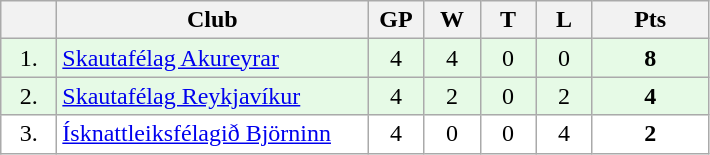<table class="wikitable">
<tr>
<th width="30"></th>
<th width="200">Club</th>
<th width="30">GP</th>
<th width="30">W</th>
<th width="30">T</th>
<th width="30">L</th>
<th width="70">Pts</th>
</tr>
<tr bgcolor="#e6fae6" align="center">
<td>1.</td>
<td align="left"><a href='#'>Skautafélag Akureyrar</a></td>
<td>4</td>
<td>4</td>
<td>0</td>
<td>0</td>
<td><strong>8</strong></td>
</tr>
<tr bgcolor="#e6fae6" align="center">
<td>2.</td>
<td align="left"><a href='#'>Skautafélag Reykjavíkur</a></td>
<td>4</td>
<td>2</td>
<td>0</td>
<td>2</td>
<td><strong>4</strong></td>
</tr>
<tr bgcolor="#FFFFFF" align="center">
<td>3.</td>
<td align="left"><a href='#'>Ísknattleiksfélagið Björninn</a></td>
<td>4</td>
<td>0</td>
<td>0</td>
<td>4</td>
<td><strong>2</strong></td>
</tr>
</table>
